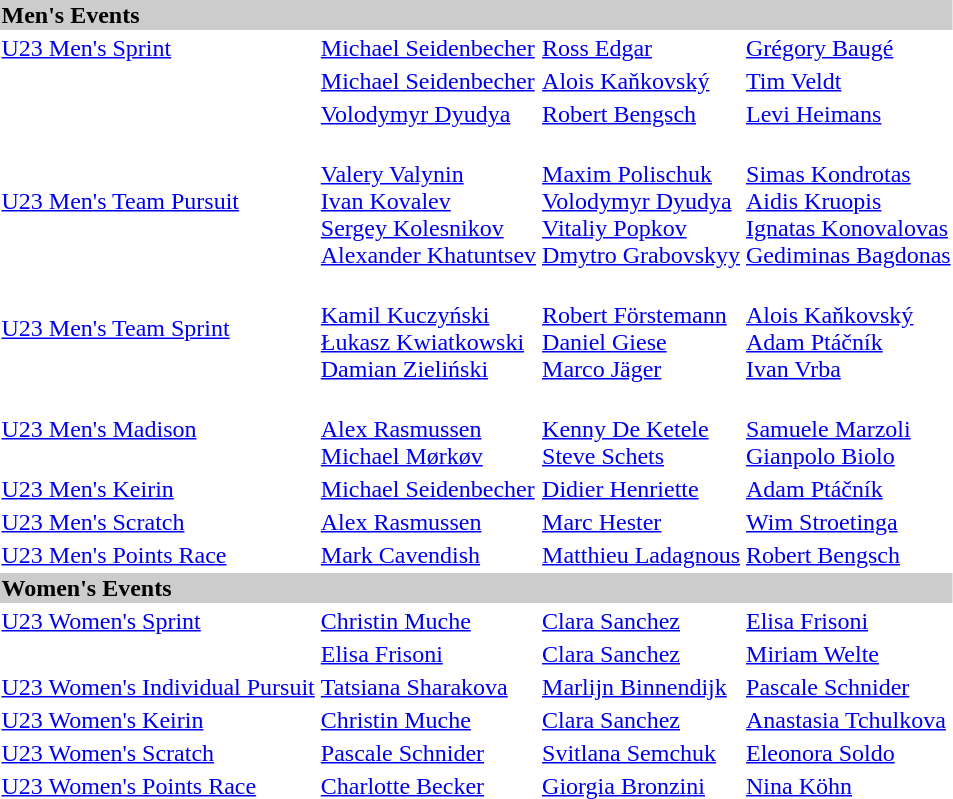<table>
<tr bgcolor="#cccccc">
<td colspan=7><strong>Men's Events</strong></td>
</tr>
<tr>
<td><a href='#'>U23 Men's Sprint</a></td>
<td> <a href='#'>Michael Seidenbecher</a></td>
<td> <a href='#'>Ross Edgar</a></td>
<td> <a href='#'>Grégory Baugé</a></td>
</tr>
<tr>
<td></td>
<td> <a href='#'>Michael Seidenbecher</a></td>
<td> <a href='#'>Alois Kaňkovský</a></td>
<td> <a href='#'>Tim Veldt</a></td>
</tr>
<tr>
<td></td>
<td> <a href='#'>Volodymyr Dyudya</a></td>
<td> <a href='#'>Robert Bengsch</a></td>
<td> <a href='#'>Levi Heimans</a></td>
</tr>
<tr>
<td><a href='#'>U23 Men's Team Pursuit</a></td>
<td> <br><a href='#'>Valery Valynin</a><br> <a href='#'>Ivan Kovalev</a> <br><a href='#'>Sergey Kolesnikov</a><br><a href='#'>Alexander Khatuntsev</a></td>
<td> <br><a href='#'>Maxim Polischuk</a> <br><a href='#'>Volodymyr Dyudya</a><br><a href='#'>Vitaliy Popkov</a> <br><a href='#'>Dmytro Grabovskyy</a></td>
<td><br> <a href='#'>Simas Kondrotas</a> <br><a href='#'>Aidis Kruopis</a><br><a href='#'>Ignatas Konovalovas</a><br><a href='#'>Gediminas Bagdonas</a></td>
</tr>
<tr>
<td><a href='#'>U23 Men's Team Sprint</a></td>
<td><br> <a href='#'>Kamil Kuczyński</a> <br><a href='#'>Łukasz Kwiatkowski</a> <br><a href='#'>Damian Zieliński</a></td>
<td><br> <a href='#'>Robert Förstemann</a> <br><a href='#'>Daniel Giese</a> <br><a href='#'>Marco Jäger</a></td>
<td><br> <a href='#'>Alois Kaňkovský</a> <br><a href='#'>Adam Ptáčník</a> <br><a href='#'>Ivan Vrba</a></td>
</tr>
<tr>
<td><a href='#'>U23 Men's Madison</a></td>
<td> <br><a href='#'>Alex Rasmussen</a><br> <a href='#'>Michael Mørkøv</a></td>
<td> <br><a href='#'>Kenny De Ketele</a><br>  <a href='#'>Steve Schets</a></td>
<td><br> <a href='#'>Samuele Marzoli</a><br> <a href='#'>Gianpolo Biolo</a></td>
</tr>
<tr>
<td><a href='#'>U23 Men's Keirin</a></td>
<td> <a href='#'>Michael Seidenbecher</a></td>
<td> <a href='#'>Didier Henriette</a></td>
<td> <a href='#'>Adam Ptáčník</a></td>
</tr>
<tr>
<td><a href='#'>U23 Men's Scratch</a></td>
<td> <a href='#'>Alex Rasmussen</a></td>
<td> <a href='#'>Marc Hester</a></td>
<td> <a href='#'>Wim Stroetinga</a></td>
</tr>
<tr>
<td><a href='#'>U23 Men's Points Race</a></td>
<td> <a href='#'>Mark Cavendish</a></td>
<td> <a href='#'>Matthieu Ladagnous</a></td>
<td> <a href='#'>Robert Bengsch</a></td>
</tr>
<tr bgcolor="#cccccc">
<td colspan=7><strong>Women's Events</strong></td>
</tr>
<tr>
<td><a href='#'>U23 Women's Sprint</a></td>
<td> <a href='#'>Christin Muche</a></td>
<td> <a href='#'>Clara Sanchez</a></td>
<td> <a href='#'>Elisa Frisoni</a></td>
</tr>
<tr>
<td></td>
<td> <a href='#'>Elisa Frisoni</a></td>
<td> <a href='#'>Clara Sanchez</a></td>
<td> <a href='#'>Miriam Welte</a></td>
</tr>
<tr>
<td><a href='#'>U23 Women's Individual Pursuit</a></td>
<td> <a href='#'>Tatsiana Sharakova</a></td>
<td> <a href='#'>Marlijn Binnendijk</a></td>
<td> <a href='#'>Pascale Schnider</a></td>
</tr>
<tr>
<td><a href='#'>U23 Women's Keirin</a></td>
<td> <a href='#'>Christin Muche</a></td>
<td> <a href='#'>Clara Sanchez</a></td>
<td> <a href='#'>Anastasia Tchulkova</a></td>
</tr>
<tr>
<td><a href='#'>U23 Women's Scratch</a></td>
<td> <a href='#'>Pascale Schnider</a></td>
<td> <a href='#'>Svitlana Semchuk</a></td>
<td> <a href='#'>Eleonora Soldo</a></td>
</tr>
<tr>
<td><a href='#'>U23 Women's Points Race</a></td>
<td> <a href='#'>Charlotte Becker</a></td>
<td> <a href='#'>Giorgia Bronzini</a></td>
<td> <a href='#'>Nina Köhn</a></td>
</tr>
</table>
